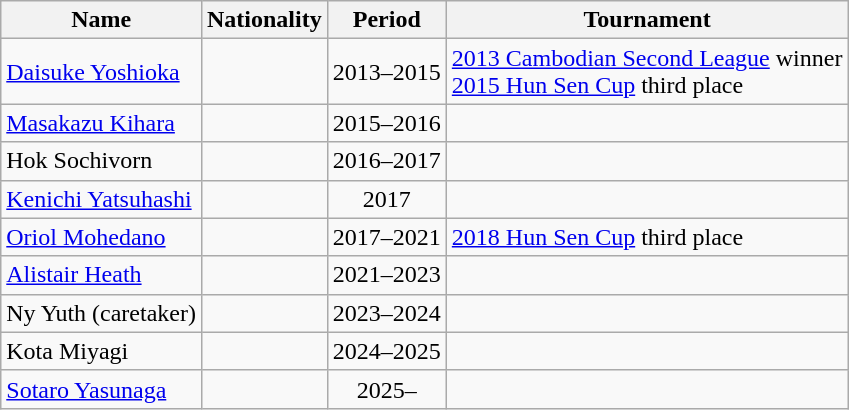<table class="wikitable">
<tr>
<th>Name</th>
<th>Nationality</th>
<th>Period</th>
<th>Tournament</th>
</tr>
<tr>
<td><a href='#'>Daisuke Yoshioka</a></td>
<td align="center"></td>
<td align="center">2013–2015</td>
<td><a href='#'>2013 Cambodian Second League</a> winner <br> <a href='#'>2015 Hun Sen Cup</a> third place</td>
</tr>
<tr>
<td><a href='#'>Masakazu Kihara</a></td>
<td align="center"></td>
<td align="center">2015–2016</td>
<td></td>
</tr>
<tr>
<td>Hok Sochivorn</td>
<td align="center"></td>
<td align="center">2016–2017</td>
<td></td>
</tr>
<tr>
<td><a href='#'>Kenichi Yatsuhashi</a></td>
<td align="center"></td>
<td align="center">2017</td>
<td></td>
</tr>
<tr>
<td><a href='#'>Oriol Mohedano</a></td>
<td align="center"></td>
<td align="center">2017–2021</td>
<td><a href='#'>2018 Hun Sen Cup</a> third place</td>
</tr>
<tr>
<td><a href='#'>Alistair Heath</a></td>
<td align="center"></td>
<td align="center">2021–2023</td>
<td></td>
</tr>
<tr>
<td>Ny Yuth (caretaker)</td>
<td align="center"></td>
<td align="center">2023–2024</td>
<td></td>
</tr>
<tr>
<td>Kota Miyagi</td>
<td align="center"></td>
<td align="center">2024–2025</td>
<td></td>
</tr>
<tr>
<td><a href='#'>Sotaro Yasunaga</a></td>
<td align="center"></td>
<td align="center">2025–</td>
</tr>
</table>
